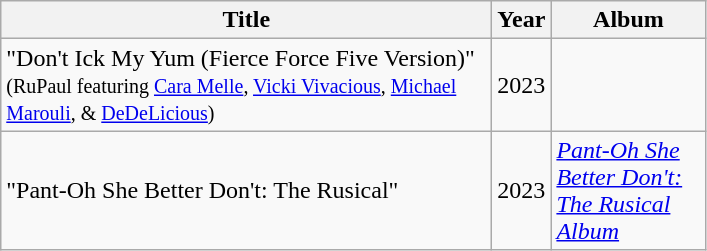<table class="wikitable plainrowheaders" style="text-align:left;">
<tr>
<th scope="col"  style="width:20em;">Title</th>
<th scope="col"  style="width:2em;">Year</th>
<th scope="col"  style="width:6em;">Album</th>
</tr>
<tr>
<td scope="row">"Don't Ick My Yum (Fierce Force Five Version)"<br><small>(RuPaul featuring <a href='#'>Cara Melle</a>, <a href='#'>Vicki Vivacious</a>, <a href='#'>Michael Marouli</a>, & <a href='#'>DeDeLicious</a>)</small></td>
<td>2023</td>
<td></td>
</tr>
<tr>
<td scope="row">"Pant-Oh She Better Don't: The Rusical"</td>
<td>2023</td>
<td><em><a href='#'>Pant-Oh She Better Don't: The Rusical Album</a></em></td>
</tr>
</table>
